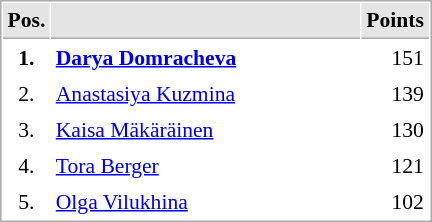<table cellspacing="1" cellpadding="3" style="border:1px solid #AAAAAA;font-size:90%">
<tr bgcolor="#E4E4E4">
<th style="border-bottom:1px solid #AAAAAA" width=10>Pos.</th>
<th style="border-bottom:1px solid #AAAAAA" width=200></th>
<th style="border-bottom:1px solid #AAAAAA" width=20>Points</th>
</tr>
<tr>
<td align="center"><strong>1.</strong></td>
<td> <strong><a href='#'>Darya Domracheva</a></strong></td>
<td align="right">151</td>
</tr>
<tr>
<td align="center">2.</td>
<td> <a href='#'>Anastasiya Kuzmina</a></td>
<td align="right">139</td>
</tr>
<tr>
<td align="center">3.</td>
<td> <a href='#'>Kaisa Mäkäräinen</a></td>
<td align="right">130</td>
</tr>
<tr>
<td align="center">4.</td>
<td> <a href='#'>Tora Berger</a></td>
<td align="right">121</td>
</tr>
<tr>
<td align="center">5.</td>
<td> <a href='#'>Olga Vilukhina</a></td>
<td align="right">102</td>
</tr>
</table>
